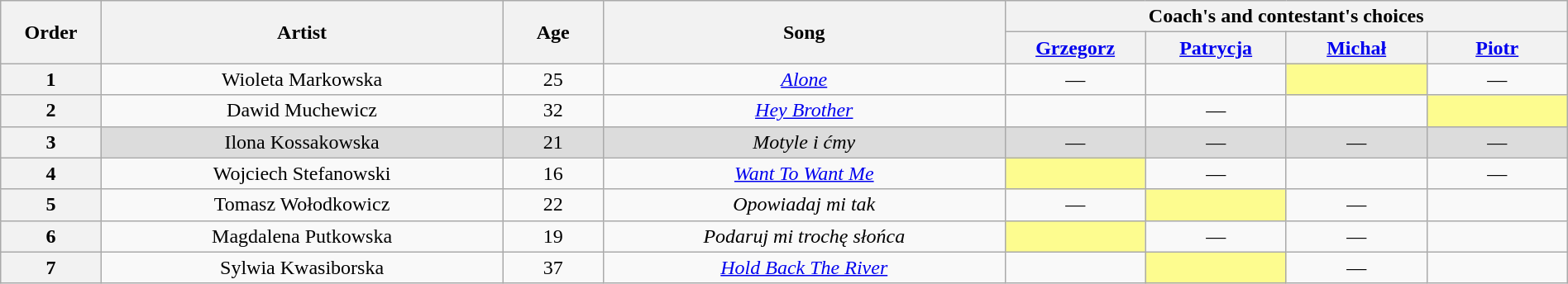<table class="wikitable" style="text-align:center; width:100%;">
<tr>
<th scope="col" rowspan="2" style="width:05%;">Order</th>
<th scope="col" rowspan="2" style="width:20%;">Artist</th>
<th scope="col" rowspan="2" style="width:05%;">Age</th>
<th scope="col" rowspan="2" style="width:20%;">Song</th>
<th scope="col" colspan="4" style="width:32%;">Coach's and contestant's choices</th>
</tr>
<tr>
<th style="width:07%;"><a href='#'>Grzegorz</a></th>
<th style="width:07%;"><a href='#'>Patrycja</a></th>
<th style="width:07%;"><a href='#'>Michał</a></th>
<th style="width:07%;"><a href='#'>Piotr</a></th>
</tr>
<tr>
<th>1</th>
<td>Wioleta Markowska</td>
<td>25</td>
<td><em><a href='#'>Alone</a></em></td>
<td>—</td>
<td><strong></strong></td>
<td style="background:#fdfc8f;"><strong></strong></td>
<td>—</td>
</tr>
<tr>
<th>2</th>
<td>Dawid Muchewicz</td>
<td>32</td>
<td><em><a href='#'>Hey Brother</a></em></td>
<td><strong></strong></td>
<td>—</td>
<td><strong></strong></td>
<td style="background:#fdfc8f;"><strong></strong></td>
</tr>
<tr>
<th>3</th>
<td style="background:#DCDCDC;">Ilona Kossakowska</td>
<td style="background:#DCDCDC;">21</td>
<td style="background:#DCDCDC;"><em>Motyle i ćmy</em></td>
<td style="background:#DCDCDC;">—</td>
<td style="background:#DCDCDC;">—</td>
<td style="background:#DCDCDC;">—</td>
<td style="background:#DCDCDC;">—</td>
</tr>
<tr>
<th>4</th>
<td>Wojciech Stefanowski</td>
<td>16</td>
<td><em><a href='#'>Want To Want Me</a></em></td>
<td style="background:#fdfc8f;"><strong></strong></td>
<td>—</td>
<td><strong></strong></td>
<td>—</td>
</tr>
<tr>
<th>5</th>
<td>Tomasz Wołodkowicz</td>
<td>22</td>
<td><em>Opowiadaj mi tak</em></td>
<td>—</td>
<td style="background:#fdfc8f;"><strong></strong></td>
<td>—</td>
<td><strong></strong></td>
</tr>
<tr>
<th>6</th>
<td>Magdalena Putkowska</td>
<td>19</td>
<td><em>Podaruj mi trochę słońca</em></td>
<td style="background:#fdfc8f;"><strong></strong></td>
<td>—</td>
<td>—</td>
<td><strong></strong></td>
</tr>
<tr>
<th>7</th>
<td>Sylwia Kwasiborska</td>
<td>37</td>
<td><em><a href='#'>Hold Back The River</a></em></td>
<td><strong></strong></td>
<td style="background:#fdfc8f;"><strong></strong></td>
<td>—</td>
<td><strong></strong></td>
</tr>
</table>
